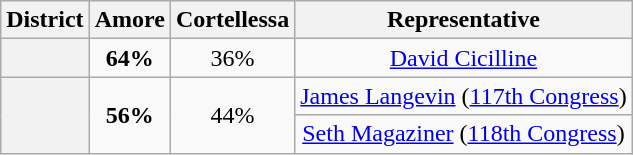<table class=wikitable>
<tr>
<th>District</th>
<th>Amore</th>
<th>Cortellessa</th>
<th>Representative</th>
</tr>
<tr align=center>
<th></th>
<td><strong>64%</strong></td>
<td>36%</td>
<td><a href='#'>David Cicilline</a></td>
</tr>
<tr align=center>
<th rowspan=2 ></th>
<td rowspan=2><strong>56%</strong></td>
<td rowspan=2>44%</td>
<td><a href='#'>James Langevin</a> (<a href='#'>117th Congress</a>)</td>
</tr>
<tr align=center>
<td><a href='#'>Seth Magaziner</a> (<a href='#'>118th Congress</a>)</td>
</tr>
</table>
